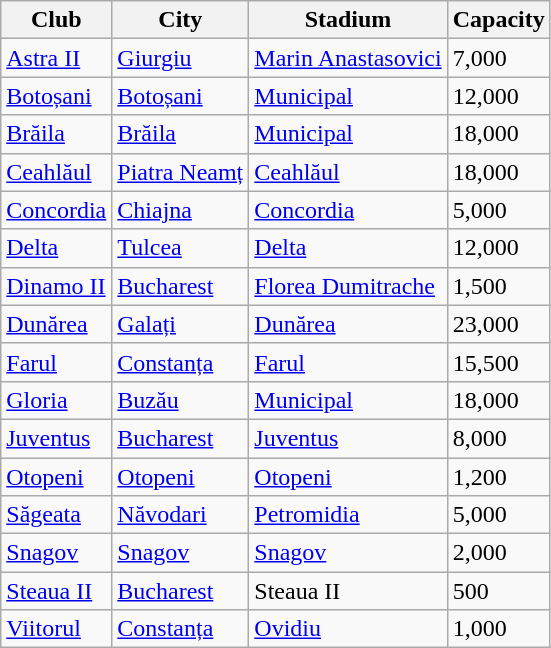<table class="wikitable sortable">
<tr>
<th>Club</th>
<th>City</th>
<th>Stadium</th>
<th>Capacity</th>
</tr>
<tr>
<td><a href='#'>Astra II</a></td>
<td><a href='#'>Giurgiu</a></td>
<td><a href='#'>Marin Anastasovici</a></td>
<td>7,000</td>
</tr>
<tr>
<td><a href='#'>Botoșani</a></td>
<td><a href='#'>Botoșani</a></td>
<td><a href='#'>Municipal</a></td>
<td>12,000</td>
</tr>
<tr>
<td><a href='#'>Brăila</a></td>
<td><a href='#'>Brăila</a></td>
<td><a href='#'>Municipal</a></td>
<td>18,000</td>
</tr>
<tr>
<td><a href='#'>Ceahlăul</a></td>
<td><a href='#'>Piatra Neamț</a></td>
<td><a href='#'>Ceahlăul</a></td>
<td>18,000</td>
</tr>
<tr>
<td><a href='#'>Concordia</a></td>
<td><a href='#'>Chiajna</a></td>
<td><a href='#'>Concordia</a></td>
<td>5,000</td>
</tr>
<tr>
<td><a href='#'>Delta</a></td>
<td><a href='#'>Tulcea</a></td>
<td><a href='#'>Delta</a></td>
<td>12,000</td>
</tr>
<tr>
<td><a href='#'>Dinamo II</a></td>
<td><a href='#'>Bucharest</a></td>
<td><a href='#'>Florea Dumitrache</a></td>
<td>1,500</td>
</tr>
<tr>
<td><a href='#'>Dunărea</a></td>
<td><a href='#'>Galați</a></td>
<td><a href='#'>Dunărea</a></td>
<td>23,000</td>
</tr>
<tr>
<td><a href='#'>Farul</a></td>
<td><a href='#'>Constanța</a></td>
<td><a href='#'>Farul</a></td>
<td>15,500</td>
</tr>
<tr>
<td><a href='#'>Gloria</a></td>
<td><a href='#'>Buzău</a></td>
<td><a href='#'>Municipal</a></td>
<td>18,000</td>
</tr>
<tr>
<td><a href='#'>Juventus</a></td>
<td><a href='#'>Bucharest</a></td>
<td><a href='#'>Juventus</a></td>
<td>8,000</td>
</tr>
<tr>
<td><a href='#'>Otopeni</a></td>
<td><a href='#'>Otopeni</a></td>
<td><a href='#'>Otopeni</a></td>
<td>1,200</td>
</tr>
<tr>
<td><a href='#'>Săgeata</a></td>
<td><a href='#'>Năvodari</a></td>
<td><a href='#'>Petromidia</a></td>
<td>5,000</td>
</tr>
<tr>
<td><a href='#'>Snagov</a></td>
<td><a href='#'>Snagov</a></td>
<td><a href='#'>Snagov</a></td>
<td>2,000</td>
</tr>
<tr>
<td><a href='#'>Steaua II</a></td>
<td><a href='#'>Bucharest</a></td>
<td>Steaua II</td>
<td>500</td>
</tr>
<tr>
<td><a href='#'>Viitorul</a></td>
<td><a href='#'>Constanța</a></td>
<td><a href='#'>Ovidiu</a></td>
<td>1,000</td>
</tr>
</table>
